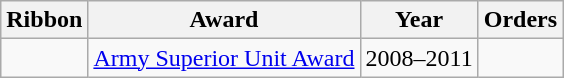<table class="wikitable">
<tr>
<th>Ribbon</th>
<th>Award</th>
<th>Year</th>
<th>Orders</th>
</tr>
<tr>
<td></td>
<td><a href='#'>Army Superior Unit Award</a></td>
<td>2008–2011</td>
<td></td>
</tr>
</table>
